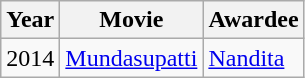<table class="wikitable">
<tr>
<th>Year</th>
<th>Movie</th>
<th>Awardee</th>
</tr>
<tr>
<td>2014</td>
<td><a href='#'>Mundasupatti</a></td>
<td><a href='#'>Nandita</a></td>
</tr>
</table>
